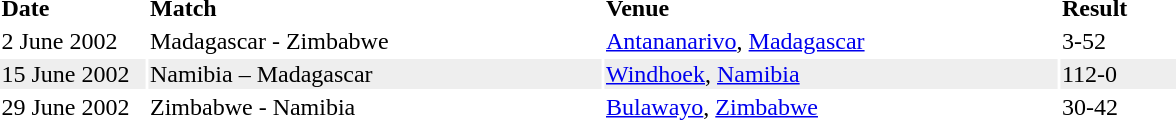<table>
<tr>
<td width="95"><strong>Date</strong></td>
<td width="300"><strong>Match</strong></td>
<td width="300"><strong>Venue</strong></td>
<td width="75"><strong>Result</strong></td>
</tr>
<tr>
<td>2 June 2002</td>
<td>Madagascar - Zimbabwe</td>
<td><a href='#'>Antananarivo</a>, <a href='#'>Madagascar</a></td>
<td>3-52</td>
</tr>
<tr bgcolor="#eeeeee">
<td>15 June 2002</td>
<td>Namibia – Madagascar</td>
<td><a href='#'>Windhoek</a>, <a href='#'>Namibia</a></td>
<td>112-0</td>
</tr>
<tr>
<td>29 June 2002</td>
<td>Zimbabwe - Namibia</td>
<td><a href='#'>Bulawayo</a>, <a href='#'>Zimbabwe</a></td>
<td>30-42</td>
</tr>
</table>
